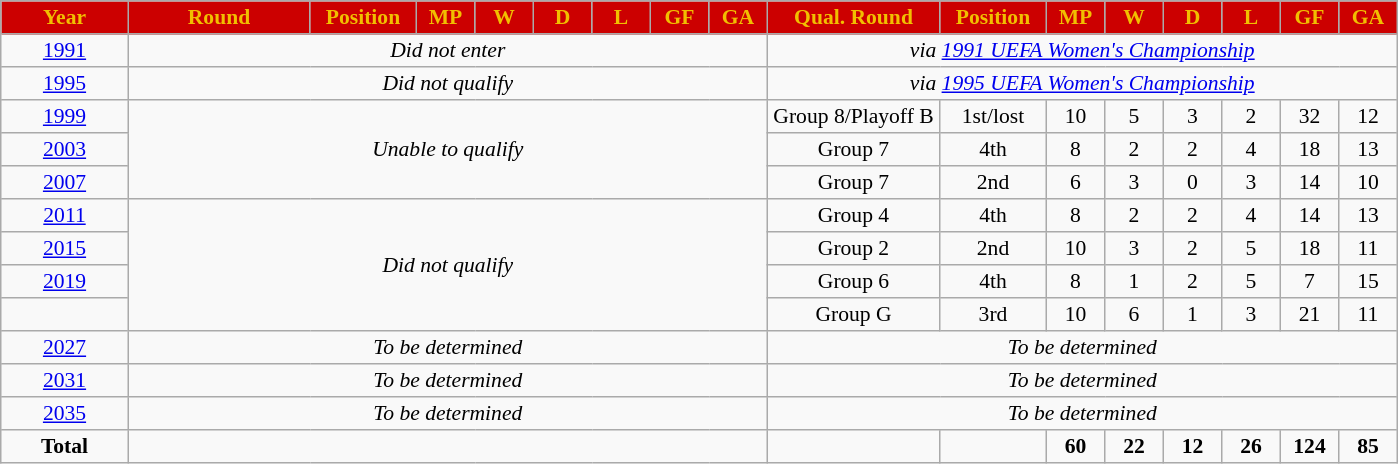<table align=border border=1 cellpadding="2" cellspacing="0" style="background: #f9f9f9; border: 1px #aaa solid; border-collapse: collapse; font-size: 90%; text-align: center;">
<tr align=center bgcolor=#CC0000 style="color:#f1bf00;">
<th width="80">Year</th>
<th width="116">Round</th>
<th width="66">Position</th>
<th width="34">MP</th>
<th width="34">W</th>
<th width="34">D</th>
<th width="34">L</th>
<th width="34">GF</th>
<th width="34">GA</th>
<th width="110">Qual. Round</th>
<th width="66">Position</th>
<th width="34">MP</th>
<th width="34">W</th>
<th width="34">D</th>
<th width="34">L</th>
<th width="34">GF</th>
<th width="34">GA</th>
</tr>
<tr>
<td> <a href='#'>1991</a></td>
<td rowspan=1 colspan=8><em>Did not enter</em></td>
<td rowspan=1 colspan=8><em>via <a href='#'>1991 UEFA Women's Championship</a></em></td>
</tr>
<tr>
<td> <a href='#'>1995</a></td>
<td rowspan=1 colspan=8><em>Did not qualify</em></td>
<td rowspan=1 colspan=8><em>via <a href='#'>1995 UEFA Women's Championship</a></em></td>
</tr>
<tr>
<td> <a href='#'>1999</a></td>
<td rowspan=3 colspan=8><em>Unable to qualify</em></td>
<td>Group 8/Playoff B</td>
<td>1st/lost</td>
<td>10</td>
<td>5</td>
<td>3</td>
<td>2</td>
<td>32</td>
<td>12</td>
</tr>
<tr>
<td> <a href='#'>2003</a></td>
<td>Group 7</td>
<td>4th</td>
<td>8</td>
<td>2</td>
<td>2</td>
<td>4</td>
<td>18</td>
<td>13</td>
</tr>
<tr>
<td> <a href='#'>2007</a></td>
<td>Group 7</td>
<td>2nd</td>
<td>6</td>
<td>3</td>
<td>0</td>
<td>3</td>
<td>14</td>
<td>10</td>
</tr>
<tr>
<td> <a href='#'>2011</a></td>
<td rowspan=4 colspan=8><em>Did not qualify</em></td>
<td>Group 4</td>
<td>4th</td>
<td>8</td>
<td>2</td>
<td>2</td>
<td>4</td>
<td>14</td>
<td>13</td>
</tr>
<tr>
<td> <a href='#'>2015</a></td>
<td>Group 2</td>
<td>2nd</td>
<td>10</td>
<td>3</td>
<td>2</td>
<td>5</td>
<td>18</td>
<td>11</td>
</tr>
<tr>
<td> <a href='#'>2019</a></td>
<td>Group 6</td>
<td>4th</td>
<td>8</td>
<td>1</td>
<td>2</td>
<td>5</td>
<td>7</td>
<td>15</td>
</tr>
<tr>
<td></td>
<td>Group G</td>
<td>3rd</td>
<td>10</td>
<td>6</td>
<td>1</td>
<td>3</td>
<td>21</td>
<td>11</td>
</tr>
<tr>
<td> <a href='#'>2027</a></td>
<td colspan=8><em>To be determined</em></td>
<td colspan=8><em>To be determined</em></td>
</tr>
<tr>
<td> <a href='#'>2031</a></td>
<td colspan=8><em>To be determined</em></td>
<td colspan=8><em>To be determined</em></td>
</tr>
<tr>
<td> <a href='#'>2035</a></td>
<td colspan=8><em>To be determined</em></td>
<td colspan=8><em>To be determined</em></td>
</tr>
<tr>
<td><strong>Total</strong></td>
<td rowspan=1 colspan=8></td>
<td></td>
<td></td>
<td><strong>60</strong></td>
<td><strong>22</strong></td>
<td><strong>12</strong></td>
<td><strong>26</strong></td>
<td><strong>124</strong></td>
<td><strong>85</strong></td>
</tr>
</table>
